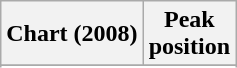<table class="wikitable sortable plainrowheaders">
<tr>
<th>Chart (2008)</th>
<th>Peak<br>position</th>
</tr>
<tr>
</tr>
<tr>
</tr>
<tr>
</tr>
</table>
